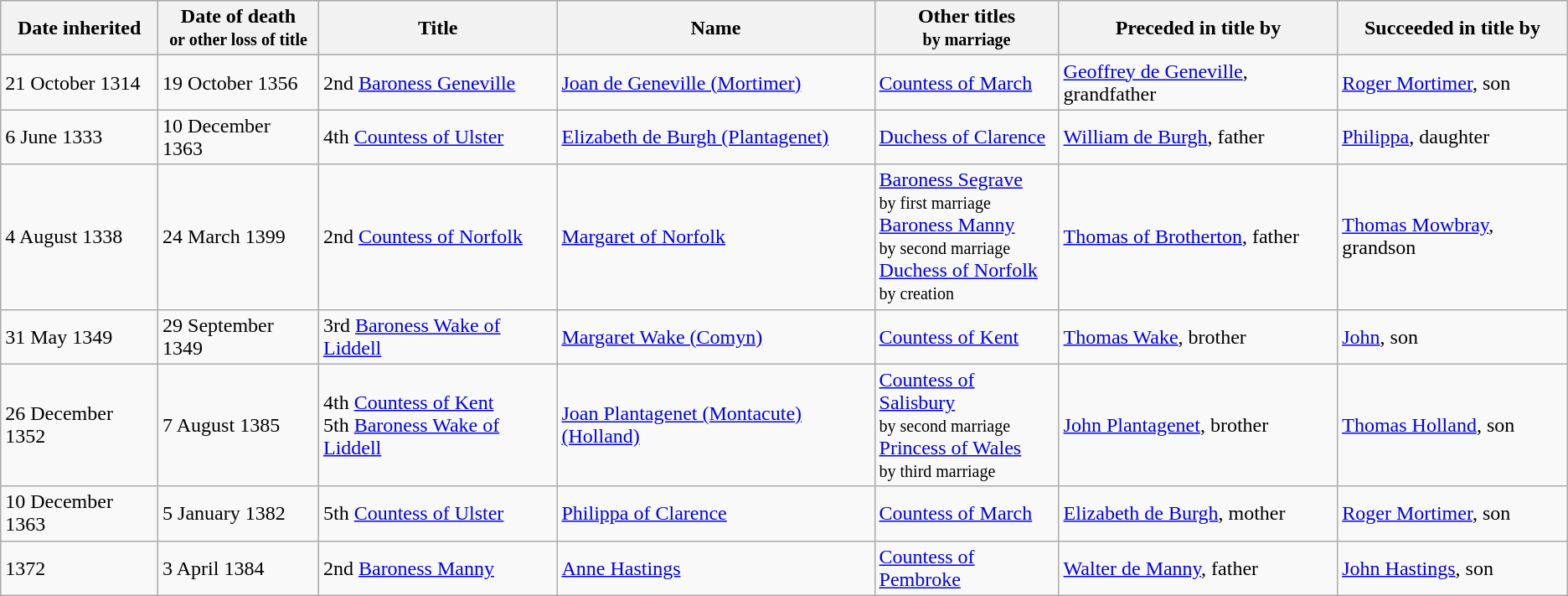<table Class="wikitable" align="center">
<tr>
<th>Date inherited</th>
<th>Date of death<br><small>or other loss of title</small></th>
<th>Title</th>
<th>Name</th>
<th>Other titles<br><small>by marriage</small></th>
<th>Preceded in title by</th>
<th>Succeeded in title by</th>
</tr>
<tr>
<td>21 October 1314</td>
<td>19 October 1356</td>
<td>2nd <a href='#'>Baroness Geneville</a></td>
<td><a href='#'>Joan de Geneville (Mortimer)</a></td>
<td><a href='#'>Countess of March</a></td>
<td><a href='#'>Geoffrey de Geneville</a>, grandfather</td>
<td><a href='#'>Roger Mortimer</a>, son</td>
</tr>
<tr>
<td>6 June 1333</td>
<td>10 December 1363</td>
<td>4th <a href='#'>Countess of Ulster</a></td>
<td><a href='#'>Elizabeth de Burgh (Plantagenet)</a></td>
<td><a href='#'>Duchess of Clarence</a></td>
<td><a href='#'>William de Burgh</a>, father</td>
<td><a href='#'>Philippa</a>, daughter</td>
</tr>
<tr>
<td>4 August 1338</td>
<td>24 March 1399</td>
<td>2nd <a href='#'>Countess of Norfolk</a></td>
<td><a href='#'>Margaret of Norfolk</a></td>
<td><a href='#'>Baroness Segrave</a><br><small>by first marriage</small><br><a href='#'>Baroness Manny</a><br><small>by second marriage</small><br><a href='#'>Duchess of Norfolk</a><br><small>by creation</small></td>
<td><a href='#'>Thomas of Brotherton</a>, father</td>
<td><a href='#'>Thomas Mowbray</a>, grandson</td>
</tr>
<tr>
<td>31 May 1349</td>
<td>29 September 1349</td>
<td>3rd <a href='#'>Baroness Wake of Liddell</a></td>
<td><a href='#'>Margaret Wake (Comyn)</a></td>
<td><a href='#'>Countess of Kent</a></td>
<td><a href='#'>Thomas Wake</a>, brother</td>
<td><a href='#'>John</a>, son</td>
</tr>
<tr>
<td>26 December 1352</td>
<td>7 August 1385</td>
<td>4th <a href='#'>Countess of Kent</a><br>5th <a href='#'>Baroness Wake of Liddell</a></td>
<td><a href='#'>Joan Plantagenet (Montacute) (Holland)</a></td>
<td><a href='#'>Countess of Salisbury</a><br><small>by second marriage</small><br><a href='#'>Princess of Wales</a><br><small>by third marriage</small></td>
<td><a href='#'>John Plantagenet</a>, brother</td>
<td><a href='#'>Thomas Holland</a>, son</td>
</tr>
<tr>
<td>10 December 1363</td>
<td>5 January 1382</td>
<td>5th <a href='#'>Countess of Ulster</a></td>
<td><a href='#'>Philippa of Clarence</a></td>
<td><a href='#'>Countess of March</a></td>
<td><a href='#'>Elizabeth de Burgh</a>, mother</td>
<td><a href='#'>Roger Mortimer</a>, son</td>
</tr>
<tr>
<td>1372</td>
<td>3 April 1384</td>
<td>2nd <a href='#'>Baroness Manny</a></td>
<td><a href='#'>Anne Hastings</a></td>
<td><a href='#'>Countess of Pembroke</a></td>
<td><a href='#'>Walter de Manny</a>, father</td>
<td><a href='#'>John Hastings</a>, son</td>
</tr>
</table>
